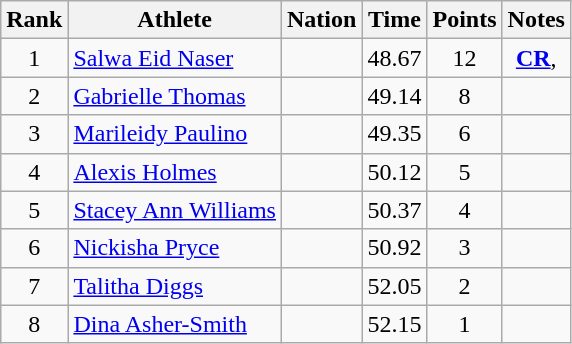<table class="wikitable mw-datatable sortable" style="text-align:center;">
<tr>
<th scope="col" style="width: 10px;">Rank</th>
<th scope="col">Athlete</th>
<th scope="col">Nation</th>
<th scope="col">Time</th>
<th scope="col">Points</th>
<th scope="col">Notes</th>
</tr>
<tr>
<td>1</td>
<td align="left"><a href='#'>Salwa Eid Naser</a> </td>
<td align="left"></td>
<td>48.67</td>
<td>12</td>
<td><strong><a href='#'>CR</a></strong>, </td>
</tr>
<tr>
<td>2</td>
<td align="left"><a href='#'>Gabrielle Thomas</a> </td>
<td align="left"></td>
<td>49.14</td>
<td>8</td>
<td></td>
</tr>
<tr>
<td>3</td>
<td align=left><a href='#'>Marileidy Paulino</a> </td>
<td align=left></td>
<td>49.35</td>
<td>6</td>
<td></td>
</tr>
<tr>
<td>4</td>
<td align="left"><a href='#'>Alexis Holmes</a> </td>
<td align="left"></td>
<td>50.12</td>
<td>5</td>
<td></td>
</tr>
<tr>
<td>5</td>
<td align="left"><a href='#'>Stacey Ann Williams</a> </td>
<td align="left"></td>
<td>50.37</td>
<td>4</td>
<td></td>
</tr>
<tr>
<td>6</td>
<td align="left"><a href='#'>Nickisha Pryce</a> </td>
<td align="left"></td>
<td>50.92</td>
<td>3</td>
<td></td>
</tr>
<tr>
<td>7</td>
<td align="left"><a href='#'>Talitha Diggs</a> </td>
<td align="left"></td>
<td>52.05</td>
<td>2</td>
<td></td>
</tr>
<tr>
<td>8</td>
<td align="left"><a href='#'>Dina Asher-Smith</a> </td>
<td align="left"></td>
<td>52.15</td>
<td>1</td>
<td></td>
</tr>
</table>
